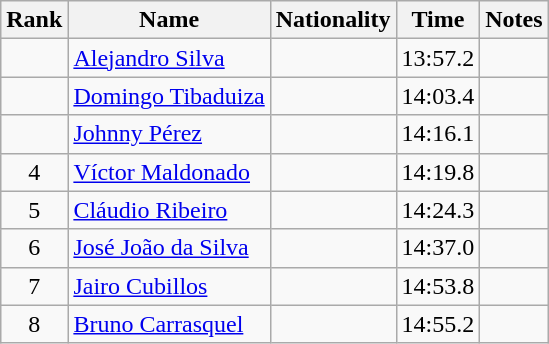<table class="wikitable sortable" style="text-align:center">
<tr>
<th>Rank</th>
<th>Name</th>
<th>Nationality</th>
<th>Time</th>
<th>Notes</th>
</tr>
<tr>
<td></td>
<td align=left><a href='#'>Alejandro Silva</a></td>
<td align=left></td>
<td>13:57.2</td>
<td></td>
</tr>
<tr>
<td></td>
<td align=left><a href='#'>Domingo Tibaduiza</a></td>
<td align=left></td>
<td>14:03.4</td>
<td></td>
</tr>
<tr>
<td></td>
<td align=left><a href='#'>Johnny Pérez</a></td>
<td align=left></td>
<td>14:16.1</td>
<td></td>
</tr>
<tr>
<td>4</td>
<td align=left><a href='#'>Víctor Maldonado</a></td>
<td align=left></td>
<td>14:19.8</td>
<td></td>
</tr>
<tr>
<td>5</td>
<td align=left><a href='#'>Cláudio Ribeiro</a></td>
<td align=left></td>
<td>14:24.3</td>
<td></td>
</tr>
<tr>
<td>6</td>
<td align=left><a href='#'>José João da Silva</a></td>
<td align=left></td>
<td>14:37.0</td>
<td></td>
</tr>
<tr>
<td>7</td>
<td align=left><a href='#'>Jairo Cubillos</a></td>
<td align=left></td>
<td>14:53.8</td>
<td></td>
</tr>
<tr>
<td>8</td>
<td align=left><a href='#'>Bruno Carrasquel</a></td>
<td align=left></td>
<td>14:55.2</td>
<td></td>
</tr>
</table>
